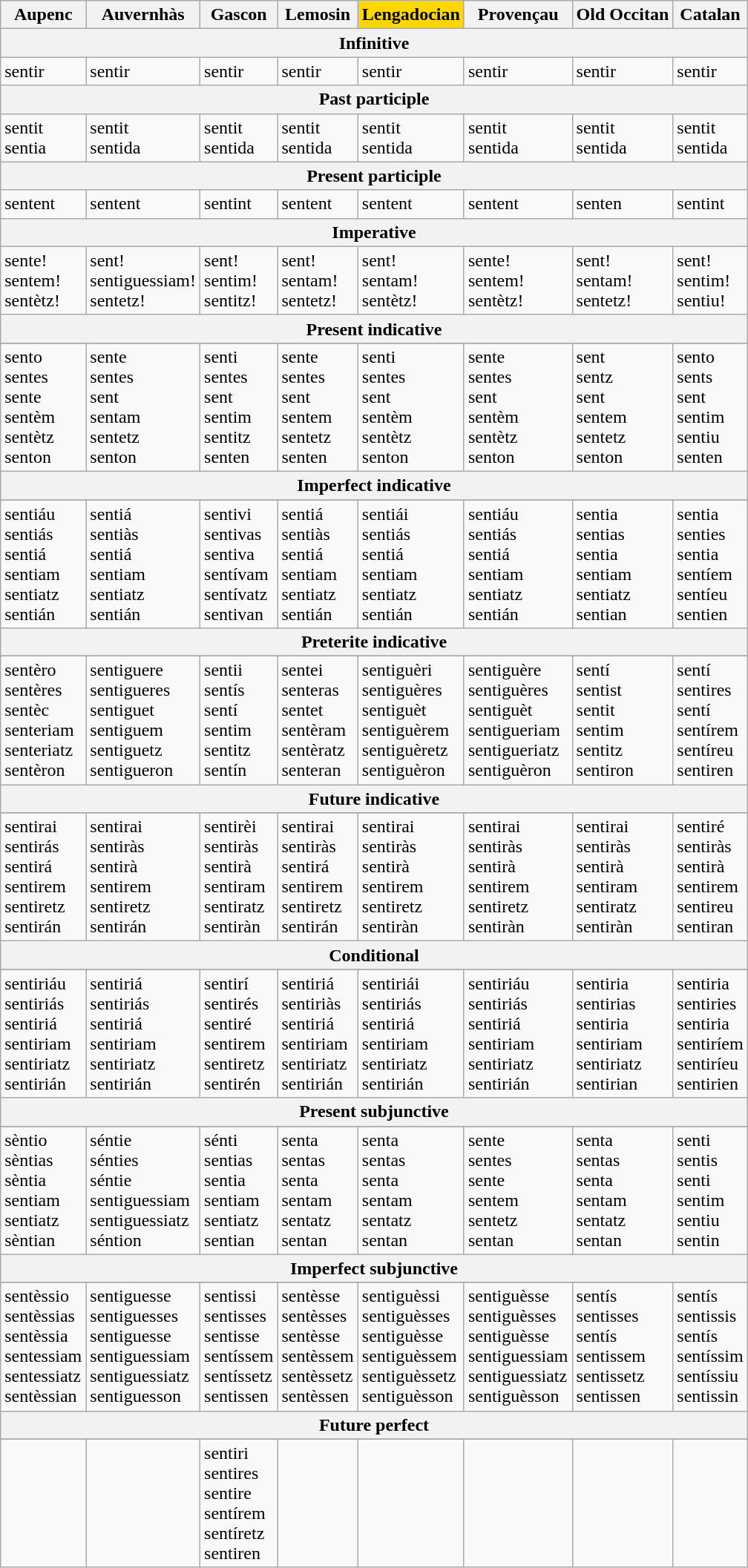<table class="wikitable">
<tr>
<th style="text-align: center;">Aupenc</th>
<th>Auvernhàs</th>
<th>Gascon</th>
<th>Lemosin</th>
<th style="background:#FFD700">Lengadocian</th>
<th>Provençau</th>
<th>Old Occitan</th>
<th>Catalan</th>
</tr>
<tr>
<th colspan="8" style="text-align: center;">Infinitive</th>
</tr>
<tr>
<td>sentir </td>
<td>sentir </td>
<td>sentir </td>
<td>sentir </td>
<td>sentir </td>
<td>sentir </td>
<td>sentir </td>
<td>sentir </td>
</tr>
<tr>
<th colspan="8" style="text-align: center;">Past participle</th>
</tr>
<tr>
<td>sentit <br>sentia </td>
<td>sentit <br>sentida </td>
<td>sentit <br>sentida </td>
<td>sentit <br>sentida </td>
<td>sentit <br>sentida </td>
<td>sentit <br>sentida </td>
<td>sentit <br>sentida </td>
<td>sentit <br>sentida </td>
</tr>
<tr>
<th colspan="8" style="text-align: center;">Present participle</th>
</tr>
<tr>
<td>sentent </td>
<td>sentent </td>
<td>sentint </td>
<td>sentent </td>
<td>sentent </td>
<td>sentent </td>
<td>senten </td>
<td>sentint </td>
</tr>
<tr>
<th colspan="8" style="text-align: center;">Imperative</th>
</tr>
<tr>
<td>sente! <br>sentem! <br>sentètz! </td>
<td>sent! <br>sentiguessiam! <br>sentetz! </td>
<td>sent! <br>sentim! <br>sentitz! </td>
<td>sent! <br>sentam! <br>sentetz! </td>
<td>sent! <br>sentam! <br>sentètz! </td>
<td>sente! <br>sentem! <br>sentètz! </td>
<td>sent! <br>sentam! <br>sentetz! </td>
<td>sent! <br>sentim! <br>sentiu! </td>
</tr>
<tr>
<th colspan="8" style="text-align: center;">Present indicative</th>
</tr>
<tr>
</tr>
<tr>
<td>sento <br>sentes <br>sente <br>sentèm <br>sentètz <br>senton </td>
<td>sente <br>sentes <br>sent <br>sentam <br>sentetz <br>senton </td>
<td>senti <br>sentes <br>sent <br>sentim <br>sentitz <br>senten </td>
<td>sente <br>sentes <br>sent <br>sentem <br>sentetz <br>senten </td>
<td>senti <br>sentes <br>sent <br>sentèm <br>sentètz <br>senton </td>
<td>sente <br>sentes <br>sent <br>sentèm <br>sentètz <br>senton </td>
<td>sent <br>sentz <br>sent <br>sentem <br>sentetz <br>senton </td>
<td>sento <br>sents <br>sent <br>sentim <br>sentiu <br>senten </td>
</tr>
<tr>
<th colspan="8" style="text-align: center;">Imperfect indicative</th>
</tr>
<tr>
</tr>
<tr>
<td>sentiáu <br>sentiás <br>sentiá <br>sentiam <br>sentiatz <br>sentián </td>
<td>sentiá <br>sentiàs <br>sentiá <br>sentiam <br>sentiatz <br>sentián </td>
<td>sentivi <br>sentivas <br>sentiva <br>sentívam <br>sentívatz <br>sentivan </td>
<td>sentiá <br>sentiàs <br>sentiá <br>sentiam <br>sentiatz <br>sentián </td>
<td>sentiái <br>sentiás <br>sentiá <br>sentiam <br>sentiatz <br>sentián </td>
<td>sentiáu <br>sentiás <br>sentiá <br>sentiam <br>sentiatz <br>sentián </td>
<td>sentia <br>sentias <br>sentia <br>sentiam <br>sentiatz <br>sentian </td>
<td>sentia <br>senties <br>sentia <br>sentíem <br>sentíeu <br>sentien </td>
</tr>
<tr>
<th colspan="8" style="text-align: center;">Preterite indicative</th>
</tr>
<tr>
</tr>
<tr>
<td>sentèro <br>sentères <br>sentèc <br>senteriam <br>senteriatz <br>sentèron </td>
<td>sentiguere <br>sentigueres <br>sentiguet <br>sentiguem <br>sentiguetz <br>sentigueron </td>
<td>sentii <br>sentís <br>sentí <br>sentim <br>sentitz <br>sentín </td>
<td>sentei <br>senteras <br>sentet <br>sentèram <br>sentèratz <br>senteran </td>
<td>sentiguèri <br>sentiguères <br>sentiguèt <br>sentiguèrem <br>sentiguèretz <br>sentiguèron </td>
<td>sentiguère <br>sentiguères <br>sentiguèt <br>sentigueriam <br>sentigueriatz <br>sentiguèron </td>
<td>sentí <br>sentist <br>sentit <br>sentim <br>sentitz <br>sentiron </td>
<td>sentí<br>sentires<br>sentí<br>sentírem<br>sentíreu<br>sentiren</td>
</tr>
<tr>
<th colspan="8" style="text-align: center;">Future indicative</th>
</tr>
<tr>
</tr>
<tr>
<td>sentirai <br>sentirás <br>sentirá <br>sentirem <br>sentiretz <br>sentirán </td>
<td>sentirai <br>sentiràs <br>sentirà <br>sentirem <br>sentiretz <br>sentirán </td>
<td>sentirèi <br>sentiràs <br>sentirà <br>sentiram <br>sentiratz <br>sentiràn </td>
<td>sentirai <br>sentiràs <br>sentirá <br>sentirem <br>sentiretz <br>sentirán </td>
<td>sentirai <br>sentiràs <br>sentirà <br>sentirem <br>sentiretz <br>sentiràn </td>
<td>sentirai <br>sentiràs <br>sentirà <br>sentirem <br>sentiretz <br>sentiràn </td>
<td>sentirai <br>sentiràs <br>sentirà <br>sentiram <br>sentiratz <br>sentiràn </td>
<td>sentiré<br>sentiràs<br>sentirà<br>sentirem<br>sentireu<br>sentiran</td>
</tr>
<tr>
<th colspan="8" style="text-align: center;">Conditional</th>
</tr>
<tr>
</tr>
<tr>
<td>sentiriáu <br>sentiriás <br>sentiriá <br>sentiriam <br>sentiriatz <br>sentirián </td>
<td>sentiriá <br>sentiriás <br>sentiriá <br>sentiriam <br>sentiriatz <br>sentirián </td>
<td>sentirí <br>sentirés <br>sentiré <br>sentirem <br>sentiretz <br>sentirén </td>
<td>sentiriá <br>sentiriàs <br>sentiriá <br>sentiriam <br>sentiriatz <br>sentirián </td>
<td>sentiriái <br>sentiriás <br>sentiriá <br>sentiriam <br>sentiriatz <br>sentirián </td>
<td>sentiriáu <br>sentiriás <br>sentiriá <br>sentiriam <br>sentiriatz <br>sentirián </td>
<td>sentiria <br>sentirias <br>sentiria <br>sentiriam <br>sentiriatz <br>sentirian </td>
<td>sentiria<br>sentiries<br>sentiria<br>sentiríem<br>sentiríeu<br>sentirien</td>
</tr>
<tr>
<th colspan="8" style="text-align: center;">Present subjunctive</th>
</tr>
<tr>
</tr>
<tr>
<td>sèntio <br>sèntias <br>sèntia <br>sentiam <br>sentiatz <br>sèntian </td>
<td>séntie <br>sénties <br>séntie <br>sentiguessiam <br>sentiguessiatz <br>séntion </td>
<td>sénti <br>sentias <br>sentia <br>sentiam <br>sentiatz <br>sentian </td>
<td>senta <br>sentas <br>senta <br>sentam <br>sentatz <br>sentan </td>
<td>senta <br>sentas <br>senta <br>sentam <br>sentatz <br>sentan </td>
<td>sente <br>sentes <br>sente <br>sentem <br>sentetz <br>sentan </td>
<td>senta <br>sentas <br>senta <br>sentam <br>sentatz <br>sentan </td>
<td>senti<br>sentis<br>senti<br>sentim<br>sentiu<br>sentin</td>
</tr>
<tr>
<th colspan="8" style="text-align: center;">Imperfect subjunctive</th>
</tr>
<tr>
</tr>
<tr>
<td>sentèssio <br>sentèssias <br>sentèssia <br>sentessiam <br>sentessiatz <br>sentèssian </td>
<td>sentiguesse <br>sentiguesses <br>sentiguesse <br>sentiguessiam <br>sentiguessiatz <br>sentiguesson </td>
<td>sentissi <br>sentisses <br>sentisse <br>sentíssem <br>sentíssetz <br>sentissen </td>
<td>sentèsse <br>sentèsses <br>sentèsse <br>sentèssem <br>sentèssetz <br>sentèssen </td>
<td>sentiguèssi <br>sentiguèsses <br>sentiguèsse <br>sentiguèssem <br>sentiguèssetz <br>sentiguèsson </td>
<td>sentiguèsse <br>sentiguèsses <br>sentiguèsse <br>sentiguessiam <br>sentiguessiatz <br>sentiguèsson </td>
<td>sentís <br>sentisses <br>sentís <br>sentissem <br>sentissetz <br>sentissen </td>
<td>sentís<br>sentissis<br>sentís<br>sentíssim<br>sentíssiu<br>sentissin</td>
</tr>
<tr>
<th colspan="8" style="text-align: center;">Future perfect</th>
</tr>
<tr>
</tr>
<tr>
<td></td>
<td></td>
<td>sentiri <br>sentires <br>sentire <br>sentírem <br>sentíretz <br>sentiren </td>
<td></td>
<td></td>
<td></td>
<td></td>
<td></td>
</tr>
</table>
